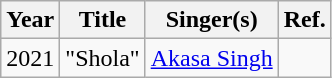<table class="wikitable sortable plainrowheaders">
<tr style="text-align:center;">
<th scope="col">Year</th>
<th scope="col">Title</th>
<th scope="col">Singer(s)</th>
<th scope="col" class="unsortable">Ref.</th>
</tr>
<tr>
<td>2021</td>
<td>"Shola"</td>
<td><a href='#'>Akasa Singh</a></td>
<td></td>
</tr>
</table>
